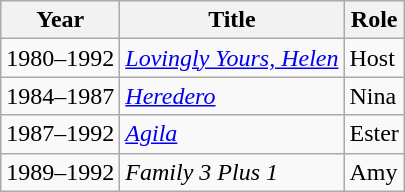<table class="wikitable">
<tr>
<th>Year</th>
<th>Title</th>
<th>Role</th>
</tr>
<tr>
<td>1980–1992</td>
<td><em><a href='#'>Lovingly Yours, Helen</a></em></td>
<td>Host</td>
</tr>
<tr>
<td>1984–1987</td>
<td><em><a href='#'>Heredero</a></em></td>
<td>Nina</td>
</tr>
<tr>
<td>1987–1992</td>
<td><em><a href='#'>Agila</a></em></td>
<td>Ester</td>
</tr>
<tr>
<td>1989–1992</td>
<td><em>Family 3 Plus 1</em></td>
<td>Amy</td>
</tr>
</table>
